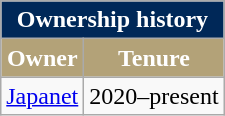<table class="wikitable" style="text-align:center">
<tr>
<th colspan="2" style="background: #002858; color: #FFFFFF;">Ownership history</th>
</tr>
<tr>
<th style="background: #B3A278; color: #FFFFFF;">Owner</th>
<th style="background: #B3A278; color: #FFFFFF;">Tenure</th>
</tr>
<tr>
<td><a href='#'>Japanet</a></td>
<td>2020–present</td>
</tr>
</table>
